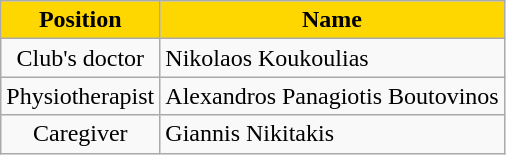<table class="wikitable" style="text-align: center;">
<tr>
<th style="color:#000; background:gold;">Position</th>
<th style="color:#000; background:gold;">Name</th>
</tr>
<tr>
<td>Club's doctor</td>
<td style="text-align:left;"> Nikolaos Koukoulias</td>
</tr>
<tr>
<td>Physiotherapist</td>
<td style="text-align:left;"> Alexandros Panagiotis Boutovinos</td>
</tr>
<tr>
<td>Caregiver</td>
<td style="text-align:left;"> Giannis Nikitakis</td>
</tr>
</table>
